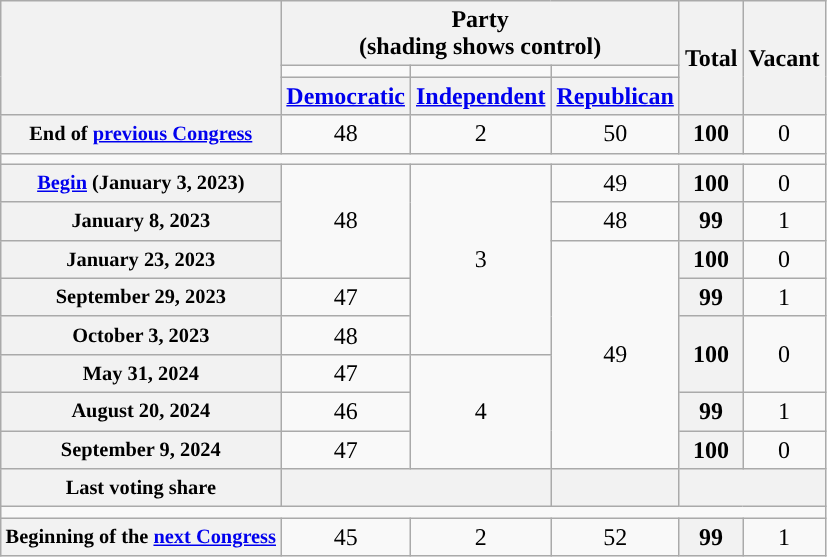<table class="wikitable" style="text-align:center">
<tr>
<th scope="col" rowspan="3"> </th>
<th scope="col" colspan="3">Party<div>(shading shows control)</div></th>
<th scope="col" rowspan="3">Total</th>
<th scope="col" rowspan="3">Vacant</th>
</tr>
<tr style="height:5px">
<td style="background-color:"></td>
<td style="background-color:"></td>
<td style="background-color:"></td>
</tr>
<tr>
<th scope="col"><a href='#'>Democratic</a></th>
<th scope="col"><a href='#'>Independent</a></th>
<th scope="col"><a href='#'>Republican</a></th>
</tr>
<tr>
<th scope="row" style="font-size:85%">End of <a href='#'>previous Congress</a></th>
<td>48</td>
<td>2</td>
<td>50</td>
<th>100</th>
<td>0</td>
</tr>
<tr>
<td colspan="6"></td>
</tr>
<tr>
<th scope="row" style="font-size:85%"><a href='#'>Begin</a> (January 3, 2023)</th>
<td rowspan=3 >48</td>
<td rowspan=5 >3</td>
<td>49</td>
<th>100</th>
<td>0</td>
</tr>
<tr>
<th scope="row" style="font-size:85%">January 8, 2023</th>
<td>48</td>
<th>99</th>
<td>1</td>
</tr>
<tr>
<th scope="row" style="font-size:85%">January 23, 2023</th>
<td rowspan=6>49</td>
<th>100</th>
<td>0</td>
</tr>
<tr>
<th scope="row" style="font-size:85%">September 29, 2023</th>
<td>47</td>
<th>99</th>
<td>1</td>
</tr>
<tr>
<th scope="row" style="font-size:85%">October 3, 2023</th>
<td>48</td>
<th rowspan=2>100</th>
<td rowspan=2>0</td>
</tr>
<tr>
<th scope="row" style="font-size:85%">May 31, 2024</th>
<td>47</td>
<td rowspan=3 >4</td>
</tr>
<tr>
<th scope="row" style="font-size:85%">August 20, 2024</th>
<td>46</td>
<th>99</th>
<td>1</td>
</tr>
<tr>
<th scope="row" style="font-size:85%">September 9, 2024</th>
<td>47</td>
<th>100</th>
<td>0</td>
</tr>
<tr>
<th scope="row" style="font-size:85%">Last voting share</th>
<th colspan="2" ></th>
<th></th>
<th colspan=2> </th>
</tr>
<tr>
<td colspan=6></td>
</tr>
<tr>
<th style="white-space:nowrap; font-size:85%;">Beginning of the <a href='#'>next Congress</a></th>
<td>45</td>
<td>2</td>
<td>52</td>
<th>99</th>
<td>1</td>
</tr>
</table>
